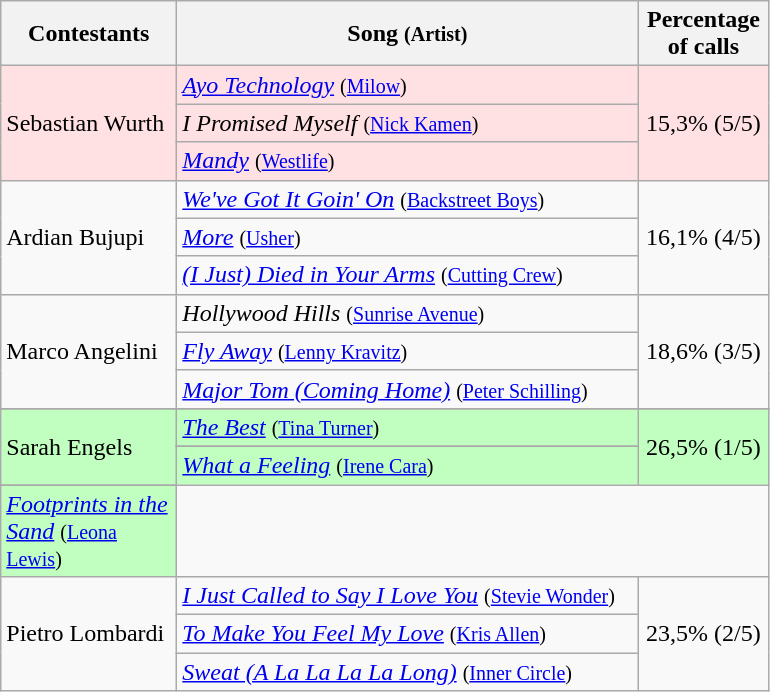<table class="wikitable">
<tr ">
<th style="width:110px;">Contestants</th>
<th style="width:300px;">Song <small>(Artist)</small></th>
<th style="width:80px;">Percentage of calls</th>
</tr>
<tr bgcolor="#ffe1e4">
<td align="left" rowspan=3>Sebastian Wurth</td>
<td align="left"><em><a href='#'>Ayo Technology</a></em> <small>(<a href='#'>Milow</a>)</small></td>
<td style="text-align:center;" rowspan=3>15,3% (5/5)</td>
</tr>
<tr bgcolor="#ffe1e4">
<td align="left"><em>I Promised Myself</em> <small>(<a href='#'>Nick Kamen</a>)</small></td>
</tr>
<tr bgcolor="#ffe1e4">
<td align="left"><em><a href='#'>Mandy</a></em> <small>(<a href='#'>Westlife</a>)</small></td>
</tr>
<tr>
<td align="left" rowspan=3>Ardian Bujupi</td>
<td align="left"><em><a href='#'>We've Got It Goin' On</a></em> <small>(<a href='#'>Backstreet Boys</a>)</small></td>
<td style="text-align:center;" rowspan=3>16,1% (4/5)</td>
</tr>
<tr>
<td align="left"><em><a href='#'>More</a></em> <small>(<a href='#'>Usher</a>)</small></td>
</tr>
<tr>
<td align="left"><em><a href='#'>(I Just) Died in Your Arms</a></em> <small>(<a href='#'>Cutting Crew</a>)</small></td>
</tr>
<tr>
<td align="left" rowspan=3>Marco Angelini</td>
<td align="left"><em>Hollywood Hills</em> <small>(<a href='#'>Sunrise Avenue</a>)</small></td>
<td style="text-align:center;" rowspan=3>18,6% (3/5)</td>
</tr>
<tr>
<td align="left"><em><a href='#'>Fly Away</a></em> <small>(<a href='#'>Lenny Kravitz</a>)</small></td>
</tr>
<tr>
<td align="left"><em><a href='#'>Major Tom (Coming Home)</a></em> <small>(<a href='#'>Peter Schilling</a>) </small></td>
</tr>
<tr>
</tr>
<tr style="background:#c1ffc1;">
<td align="left" rowspan=3>Sarah Engels</td>
<td align="left"><em><a href='#'>The Best</a></em> <small>(<a href='#'>Tina Turner</a>)</small></td>
<td style="text-align:center;" rowspan=3>26,5% (1/5)</td>
</tr>
<tr>
</tr>
<tr style="background:#c1ffc1;">
<td align="left"><em><a href='#'>What a Feeling</a></em> <small>(<a href='#'>Irene Cara</a>)</small></td>
</tr>
<tr>
</tr>
<tr style="background:#c1ffc1;">
<td align="left"><em><a href='#'>Footprints in the Sand</a></em> <small>(<a href='#'>Leona Lewis</a>)</small></td>
</tr>
<tr>
<td align="left" rowspan=3>Pietro Lombardi</td>
<td align="left"><em><a href='#'>I Just Called to Say I Love You</a></em> <small>(<a href='#'>Stevie Wonder</a>)</small></td>
<td style="text-align:center;" rowspan=3>23,5% (2/5)</td>
</tr>
<tr>
<td align="left"><em><a href='#'>To Make You Feel My Love</a></em> <small>(<a href='#'>Kris Allen</a>)</small></td>
</tr>
<tr>
<td align="left"><em><a href='#'>Sweat (A La La La La Long)</a></em> <small>(<a href='#'>Inner Circle</a>)</small></td>
</tr>
</table>
